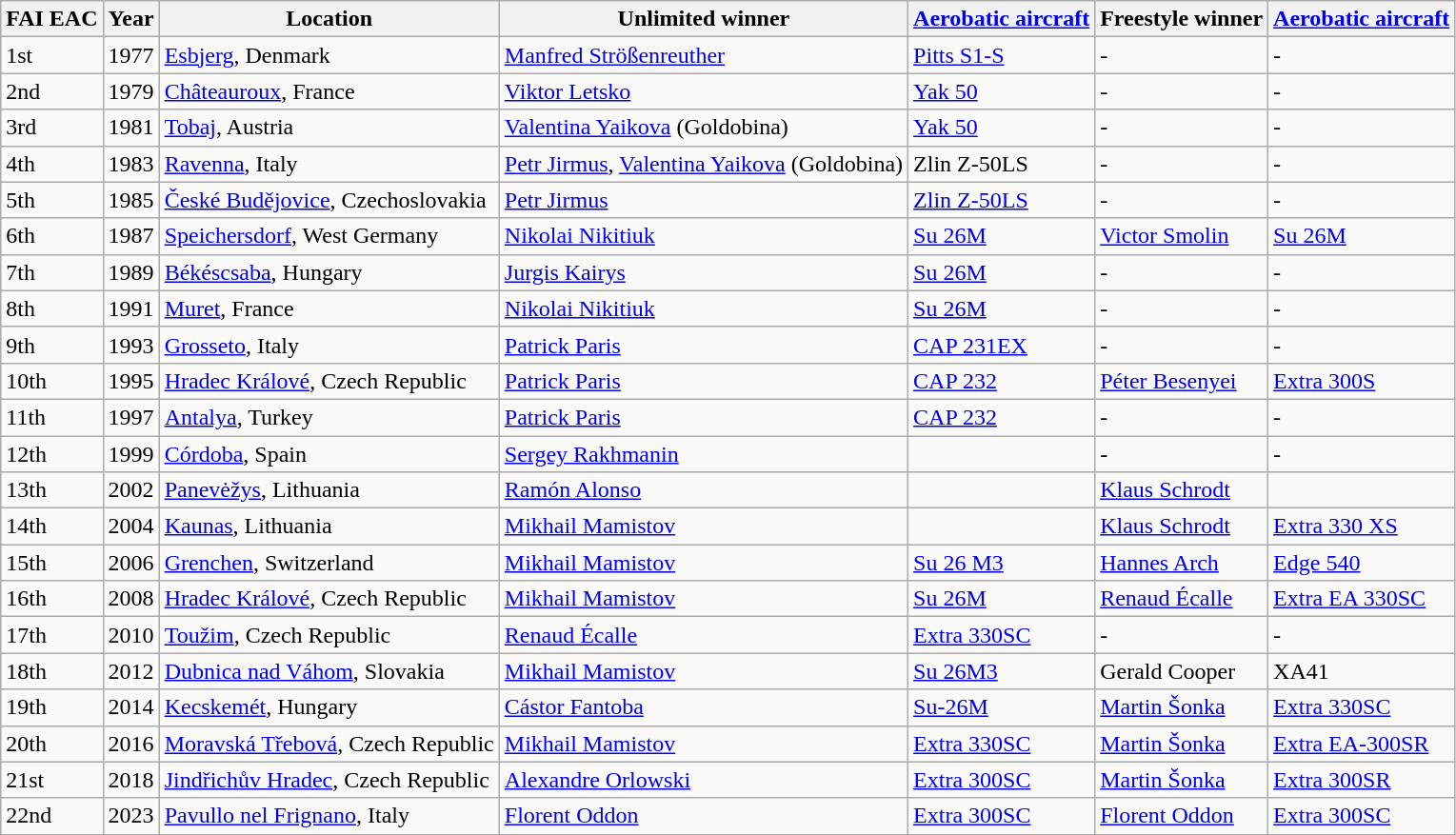<table class="wikitable">
<tr>
<th>FAI EAC</th>
<th>Year</th>
<th>Location</th>
<th>Unlimited winner</th>
<th><a href='#'>Aerobatic aircraft</a></th>
<th>Freestyle winner</th>
<th><a href='#'>Aerobatic aircraft</a></th>
</tr>
<tr>
<td>1st</td>
<td>1977</td>
<td><a href='#'>Esbjerg</a>, Denmark</td>
<td> <a href='#'>Manfred Strößenreuther</a></td>
<td><a href='#'>Pitts S1-S</a></td>
<td>-</td>
<td>-</td>
</tr>
<tr>
<td>2nd</td>
<td>1979</td>
<td><a href='#'>Châteauroux</a>, France</td>
<td> <a href='#'>Viktor Letsko</a></td>
<td><a href='#'>Yak 50</a></td>
<td>-</td>
<td>-</td>
</tr>
<tr>
<td>3rd</td>
<td>1981</td>
<td><a href='#'>Tobaj</a>, Austria</td>
<td> <a href='#'>Valentina Yaikova</a> (Goldobina)</td>
<td><a href='#'>Yak 50</a></td>
<td>-</td>
<td>-</td>
</tr>
<tr>
<td>4th</td>
<td>1983</td>
<td><a href='#'>Ravenna</a>, Italy</td>
<td> <a href='#'>Petr Jirmus</a>, <a href='#'>Valentina Yaikova</a> (Goldobina)</td>
<td>Zlin Z-50LS</td>
<td>-</td>
<td>-</td>
</tr>
<tr>
<td>5th</td>
<td>1985</td>
<td><a href='#'>České Budějovice</a>, Czechoslovakia</td>
<td> <a href='#'>Petr Jirmus</a></td>
<td><a href='#'>Zlin Z-50LS</a></td>
<td>-</td>
<td>-</td>
</tr>
<tr>
<td>6th</td>
<td>1987</td>
<td><a href='#'>Speichersdorf</a>, West Germany</td>
<td> <a href='#'>Nikolai Nikitiuk</a></td>
<td><a href='#'>Su 26M</a></td>
<td> <a href='#'>Victor Smolin</a></td>
<td><a href='#'>Su 26M</a></td>
</tr>
<tr>
<td>7th</td>
<td>1989</td>
<td><a href='#'>Békéscsaba</a>, Hungary</td>
<td> <a href='#'>Jurgis Kairys</a></td>
<td><a href='#'>Su 26M</a></td>
<td>-</td>
<td>-</td>
</tr>
<tr>
<td>8th</td>
<td>1991</td>
<td><a href='#'>Muret</a>, France</td>
<td> <a href='#'>Nikolai Nikitiuk</a></td>
<td><a href='#'>Su 26M</a></td>
<td>-</td>
<td>-</td>
</tr>
<tr>
<td>9th</td>
<td>1993</td>
<td><a href='#'>Grosseto</a>, Italy</td>
<td> <a href='#'>Patrick Paris</a></td>
<td><a href='#'>CAP 231EX</a></td>
<td>-</td>
<td>-</td>
</tr>
<tr>
<td>10th</td>
<td>1995</td>
<td><a href='#'>Hradec Králové</a>, Czech Republic</td>
<td> <a href='#'>Patrick Paris</a></td>
<td><a href='#'>CAP 232</a></td>
<td> <a href='#'>Péter Besenyei</a></td>
<td><a href='#'>Extra 300S</a></td>
</tr>
<tr>
<td>11th</td>
<td>1997</td>
<td><a href='#'>Antalya</a>, Turkey</td>
<td> <a href='#'>Patrick Paris</a></td>
<td><a href='#'>CAP 232</a></td>
<td>-</td>
<td>-</td>
</tr>
<tr>
<td>12th</td>
<td>1999</td>
<td><a href='#'>Córdoba</a>, Spain</td>
<td> <a href='#'>Sergey Rakhmanin</a></td>
<td></td>
<td>-</td>
<td>-</td>
</tr>
<tr>
<td>13th</td>
<td>2002</td>
<td><a href='#'>Panevėžys</a>, Lithuania</td>
<td> <a href='#'>Ramón Alonso</a></td>
<td></td>
<td> <a href='#'>Klaus Schrodt</a></td>
<td></td>
</tr>
<tr>
<td>14th</td>
<td>2004</td>
<td><a href='#'>Kaunas</a>, Lithuania</td>
<td> <a href='#'>Mikhail Mamistov</a></td>
<td></td>
<td> <a href='#'>Klaus Schrodt</a></td>
<td><a href='#'>Extra 330 XS</a></td>
</tr>
<tr>
<td>15th</td>
<td>2006</td>
<td><a href='#'>Grenchen</a>, Switzerland</td>
<td> <a href='#'>Mikhail Mamistov</a></td>
<td><a href='#'>Su 26 M3</a></td>
<td> <a href='#'>Hannes Arch</a></td>
<td><a href='#'>Edge 540</a></td>
</tr>
<tr>
<td>16th</td>
<td>2008</td>
<td><a href='#'>Hradec Králové</a>, Czech Republic</td>
<td> <a href='#'>Mikhail Mamistov</a></td>
<td><a href='#'>Su 26M</a></td>
<td> <a href='#'>Renaud Écalle</a></td>
<td><a href='#'>Extra EA 330SC</a></td>
</tr>
<tr>
<td>17th</td>
<td>2010</td>
<td><a href='#'>Toužim</a>, Czech Republic</td>
<td> <a href='#'>Renaud Écalle</a></td>
<td><a href='#'>Extra 330SC</a></td>
<td>-</td>
<td>-</td>
</tr>
<tr>
<td>18th</td>
<td>2012</td>
<td><a href='#'>Dubnica nad Váhom</a>, Slovakia</td>
<td> <a href='#'>Mikhail Mamistov</a></td>
<td><a href='#'>Su 26M3</a></td>
<td> Gerald Cooper</td>
<td>XA41</td>
</tr>
<tr>
<td>19th</td>
<td>2014</td>
<td><a href='#'>Kecskemét</a>, Hungary</td>
<td> <a href='#'>Cástor Fantoba</a></td>
<td><a href='#'>Su-26M</a></td>
<td> <a href='#'>Martin Šonka</a></td>
<td><a href='#'>Extra 330SC</a></td>
</tr>
<tr>
<td>20th</td>
<td>2016</td>
<td><a href='#'>Moravská Třebová</a>, Czech Republic</td>
<td> <a href='#'>Mikhail Mamistov</a></td>
<td><a href='#'>Extra 330SC</a></td>
<td> <a href='#'>Martin Šonka</a></td>
<td><a href='#'>Extra EA-300SR</a></td>
</tr>
<tr>
<td>21st</td>
<td>2018</td>
<td><a href='#'>Jindřichův Hradec</a>, Czech Republic</td>
<td> <a href='#'>Alexandre Orlowski</a></td>
<td><a href='#'>Extra 300SC</a></td>
<td> <a href='#'>Martin Šonka</a></td>
<td><a href='#'>Extra 300SR</a></td>
</tr>
<tr>
<td>22nd</td>
<td>2023</td>
<td><a href='#'>Pavullo nel Frignano</a>, Italy</td>
<td> <a href='#'>Florent Oddon</a></td>
<td><a href='#'>Extra 300SC</a></td>
<td> <a href='#'>Florent Oddon</a></td>
<td><a href='#'>Extra 300SC</a></td>
</tr>
</table>
